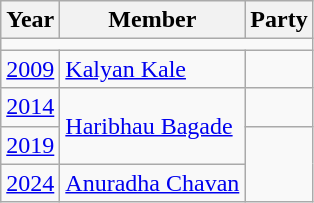<table class="wikitable">
<tr>
<th>Year</th>
<th>Member</th>
<th colspan="2">Party</th>
</tr>
<tr>
<td colspan="4"></td>
</tr>
<tr>
<td><a href='#'>2009</a></td>
<td><a href='#'>Kalyan Kale</a></td>
<td></td>
</tr>
<tr>
<td><a href='#'>2014</a></td>
<td rowspan="2"><a href='#'>Haribhau Bagade</a></td>
<td></td>
</tr>
<tr>
<td><a href='#'>2019</a></td>
</tr>
<tr>
<td><a href='#'>2024</a></td>
<td><a href='#'>Anuradha Chavan</a></td>
</tr>
</table>
